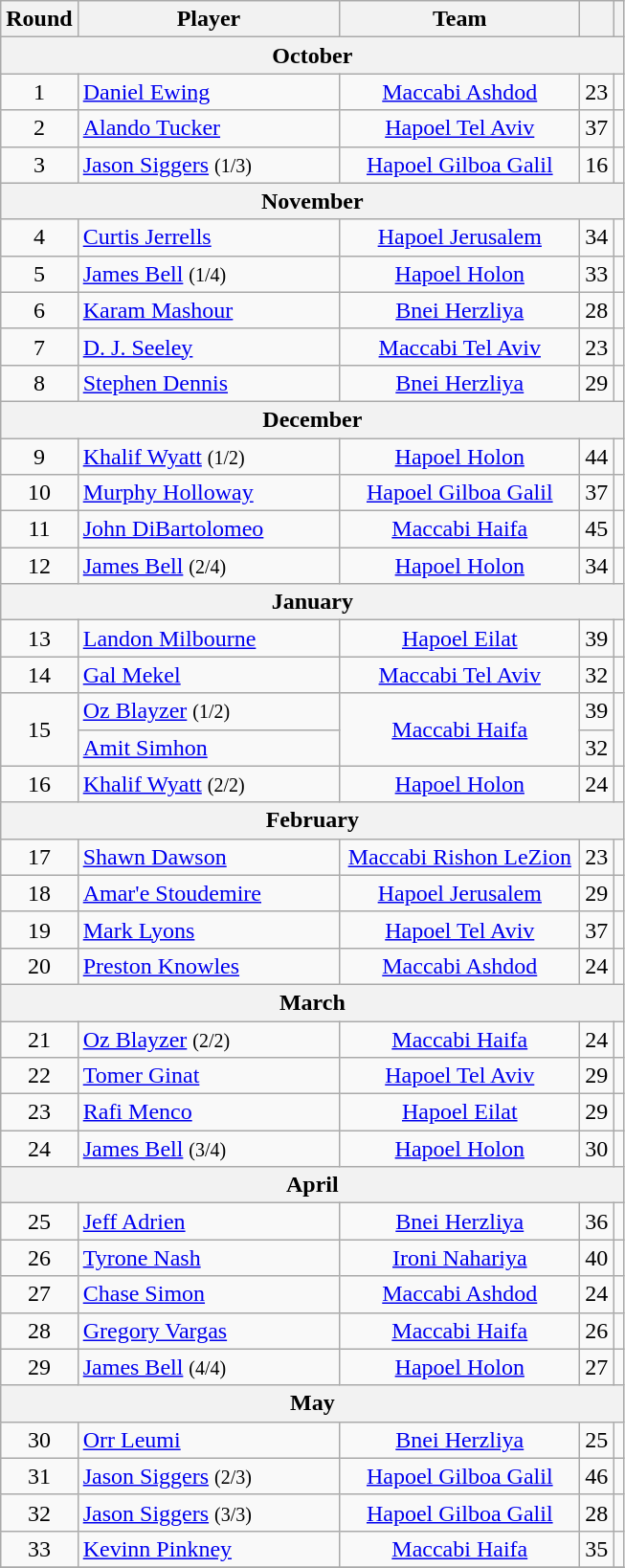<table class="wikitable" style="text-align:center;">
<tr>
<th>Round</th>
<th style="text-align:center;width:175px;">Player</th>
<th style="text-align:center;width:160px;">Team</th>
<th><a href='#'></a></th>
<th></th>
</tr>
<tr>
<th colspan=5>October</th>
</tr>
<tr>
<td>1</td>
<td align="left"> <a href='#'>Daniel Ewing</a></td>
<td><a href='#'>Maccabi Ashdod</a></td>
<td>23</td>
<td></td>
</tr>
<tr>
<td>2</td>
<td align="left"> <a href='#'>Alando Tucker</a></td>
<td><a href='#'>Hapoel Tel Aviv</a></td>
<td>37</td>
<td></td>
</tr>
<tr>
<td>3</td>
<td align="left"> <a href='#'>Jason Siggers</a> <small>(1/3)</small></td>
<td><a href='#'>Hapoel Gilboa Galil</a></td>
<td>16</td>
<td></td>
</tr>
<tr>
<th colspan=5>November</th>
</tr>
<tr>
<td>4</td>
<td align="left"> <a href='#'>Curtis Jerrells</a></td>
<td><a href='#'>Hapoel Jerusalem</a></td>
<td>34</td>
<td></td>
</tr>
<tr>
<td>5</td>
<td align="left"> <a href='#'>James Bell</a> <small>(1/4)</small></td>
<td><a href='#'>Hapoel Holon</a></td>
<td>33</td>
<td></td>
</tr>
<tr>
<td>6</td>
<td align="left"> <a href='#'>Karam Mashour</a></td>
<td><a href='#'>Bnei Herzliya</a></td>
<td>28</td>
<td></td>
</tr>
<tr>
<td>7</td>
<td align="left"> <a href='#'>D. J. Seeley</a></td>
<td><a href='#'>Maccabi Tel Aviv</a></td>
<td>23</td>
<td></td>
</tr>
<tr>
<td>8</td>
<td align="left"> <a href='#'>Stephen Dennis</a></td>
<td><a href='#'>Bnei Herzliya</a></td>
<td>29</td>
<td></td>
</tr>
<tr>
<th colspan=5>December</th>
</tr>
<tr>
<td>9</td>
<td align="left"> <a href='#'>Khalif Wyatt</a> <small>(1/2)</small></td>
<td><a href='#'>Hapoel Holon</a></td>
<td>44</td>
<td></td>
</tr>
<tr>
<td>10</td>
<td align="left"> <a href='#'>Murphy Holloway</a></td>
<td><a href='#'>Hapoel Gilboa Galil</a></td>
<td>37</td>
<td></td>
</tr>
<tr>
<td>11</td>
<td align="left"> <a href='#'>John DiBartolomeo</a></td>
<td><a href='#'>Maccabi Haifa</a></td>
<td>45</td>
<td></td>
</tr>
<tr>
<td>12</td>
<td align="left"> <a href='#'>James Bell</a> <small>(2/4)</small></td>
<td><a href='#'>Hapoel Holon</a></td>
<td>34</td>
<td></td>
</tr>
<tr>
<th colspan=5>January</th>
</tr>
<tr>
<td>13</td>
<td align="left"> <a href='#'>Landon Milbourne</a></td>
<td><a href='#'>Hapoel Eilat</a></td>
<td>39</td>
<td></td>
</tr>
<tr>
<td>14</td>
<td align="left"> <a href='#'>Gal Mekel</a></td>
<td><a href='#'>Maccabi Tel Aviv</a></td>
<td>32</td>
<td></td>
</tr>
<tr>
<td rowspan=2>15</td>
<td align="left"> <a href='#'>Oz Blayzer</a> <small>(1/2)</small></td>
<td rowspan=2><a href='#'>Maccabi Haifa</a></td>
<td>39</td>
<td rowspan=2></td>
</tr>
<tr>
<td align="left"> <a href='#'>Amit Simhon</a></td>
<td>32</td>
</tr>
<tr>
<td>16</td>
<td align="left"> <a href='#'>Khalif Wyatt</a> <small>(2/2)</small></td>
<td><a href='#'>Hapoel Holon</a></td>
<td>24</td>
<td></td>
</tr>
<tr>
<th colspan=5>February</th>
</tr>
<tr>
<td>17</td>
<td align="left"> <a href='#'>Shawn Dawson</a></td>
<td><a href='#'>Maccabi Rishon LeZion</a></td>
<td>23</td>
<td></td>
</tr>
<tr>
<td>18</td>
<td align="left"> <a href='#'>Amar'e Stoudemire</a></td>
<td><a href='#'>Hapoel Jerusalem</a></td>
<td>29</td>
<td></td>
</tr>
<tr>
<td>19</td>
<td align="left"> <a href='#'>Mark Lyons</a></td>
<td><a href='#'>Hapoel Tel Aviv</a></td>
<td>37</td>
<td></td>
</tr>
<tr>
<td>20</td>
<td align="left"> <a href='#'>Preston Knowles</a></td>
<td><a href='#'>Maccabi Ashdod</a></td>
<td>24</td>
<td></td>
</tr>
<tr>
<th colspan=5>March</th>
</tr>
<tr>
<td>21</td>
<td align="left"> <a href='#'>Oz Blayzer</a> <small>(2/2)</small></td>
<td><a href='#'>Maccabi Haifa</a></td>
<td>24</td>
<td></td>
</tr>
<tr>
<td>22</td>
<td align="left"> <a href='#'>Tomer Ginat</a></td>
<td><a href='#'>Hapoel Tel Aviv</a></td>
<td>29</td>
<td></td>
</tr>
<tr>
<td>23</td>
<td align="left"> <a href='#'>Rafi Menco</a></td>
<td><a href='#'>Hapoel Eilat</a></td>
<td>29</td>
<td></td>
</tr>
<tr>
<td>24</td>
<td align="left"> <a href='#'>James Bell</a> <small>(3/4)</small></td>
<td><a href='#'>Hapoel Holon</a></td>
<td>30</td>
<td></td>
</tr>
<tr>
<th colspan=5>April</th>
</tr>
<tr>
<td>25</td>
<td align="left"> <a href='#'>Jeff Adrien</a></td>
<td><a href='#'>Bnei Herzliya</a></td>
<td>36</td>
<td></td>
</tr>
<tr>
<td>26</td>
<td align="left"> <a href='#'>Tyrone Nash</a></td>
<td><a href='#'>Ironi Nahariya</a></td>
<td>40</td>
<td></td>
</tr>
<tr>
<td>27</td>
<td align="left"> <a href='#'>Chase Simon</a></td>
<td><a href='#'>Maccabi Ashdod</a></td>
<td>24</td>
<td></td>
</tr>
<tr>
<td>28</td>
<td align="left"> <a href='#'>Gregory Vargas</a></td>
<td><a href='#'>Maccabi Haifa</a></td>
<td>26</td>
<td></td>
</tr>
<tr>
<td>29</td>
<td align="left"> <a href='#'>James Bell</a> <small>(4/4)</small></td>
<td><a href='#'>Hapoel Holon</a></td>
<td>27</td>
<td></td>
</tr>
<tr>
<th colspan=5>May</th>
</tr>
<tr>
<td>30</td>
<td align="left"> <a href='#'>Orr Leumi</a></td>
<td><a href='#'>Bnei Herzliya</a></td>
<td>25</td>
<td></td>
</tr>
<tr>
<td>31</td>
<td align="left"> <a href='#'>Jason Siggers</a> <small>(2/3)</small></td>
<td><a href='#'>Hapoel Gilboa Galil</a></td>
<td>46</td>
<td></td>
</tr>
<tr>
<td>32</td>
<td align="left"> <a href='#'>Jason Siggers</a> <small>(3/3)</small></td>
<td><a href='#'>Hapoel Gilboa Galil</a></td>
<td>28</td>
<td></td>
</tr>
<tr>
<td>33</td>
<td align="left"> <a href='#'>Kevinn Pinkney</a></td>
<td><a href='#'>Maccabi Haifa</a></td>
<td>35</td>
<td></td>
</tr>
<tr>
</tr>
</table>
